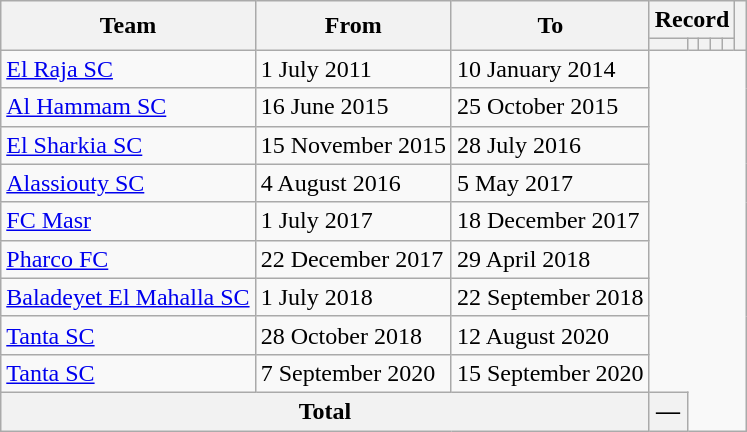<table class=wikitable style=text-align:center>
<tr>
<th rowspan=2>Team</th>
<th rowspan=2>From</th>
<th rowspan=2>To</th>
<th colspan=5>Record</th>
<th rowspan=2></th>
</tr>
<tr>
<th></th>
<th></th>
<th></th>
<th></th>
<th></th>
</tr>
<tr>
<td align=left><a href='#'>El Raja SC</a></td>
<td align=left>1 July 2011</td>
<td align=left>10 January 2014<br></td>
</tr>
<tr>
<td align=left><a href='#'>Al Hammam SC</a></td>
<td align=left>16 June 2015</td>
<td align=left>25 October 2015<br></td>
</tr>
<tr>
<td align=left><a href='#'>El Sharkia SC</a></td>
<td align=left>15 November 2015</td>
<td align=left>28 July 2016<br></td>
</tr>
<tr>
<td align=left><a href='#'>Alassiouty SC</a></td>
<td align=left>4 August 2016</td>
<td align=left>5 May 2017<br></td>
</tr>
<tr>
<td align=left><a href='#'>FC Masr</a></td>
<td align=left>1 July 2017</td>
<td align=left>18 December 2017<br></td>
</tr>
<tr>
<td align=left><a href='#'>Pharco FC</a></td>
<td align=left>22 December 2017</td>
<td align=left>29 April 2018<br></td>
</tr>
<tr>
<td align=left><a href='#'>Baladeyet El Mahalla SC</a></td>
<td align=left>1 July 2018</td>
<td align=left>22 September 2018<br></td>
</tr>
<tr>
<td align=left><a href='#'>Tanta SC</a></td>
<td align=left>28 October 2018</td>
<td align=left>12 August 2020<br></td>
</tr>
<tr>
<td align=left><a href='#'>Tanta SC</a></td>
<td align=left>7 September 2020</td>
<td align=left>15 September 2020<br></td>
</tr>
<tr>
<th colspan=3>Total<br></th>
<th>—</th>
</tr>
</table>
